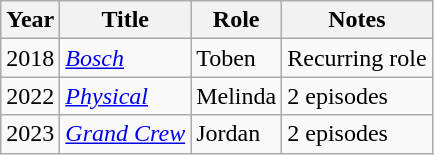<table class="wikitable sortable">
<tr>
<th>Year</th>
<th>Title</th>
<th>Role</th>
<th>Notes</th>
</tr>
<tr>
<td>2018</td>
<td><em><a href='#'>Bosch</a></em></td>
<td>Toben</td>
<td>Recurring role</td>
</tr>
<tr>
<td>2022</td>
<td><em><a href='#'>Physical</a></em></td>
<td>Melinda</td>
<td>2 episodes</td>
</tr>
<tr>
<td>2023</td>
<td><em><a href='#'>Grand Crew</a></em></td>
<td>Jordan</td>
<td>2 episodes</td>
</tr>
</table>
